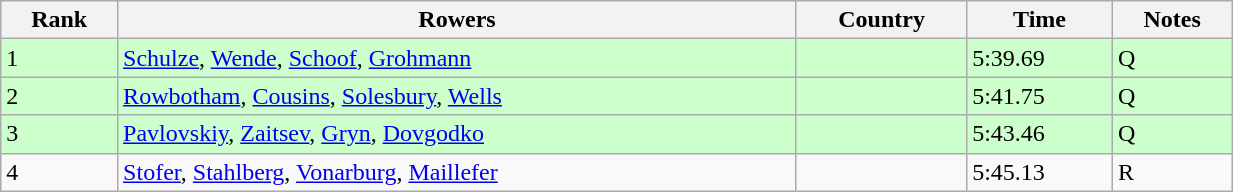<table class="wikitable sortable" width=65%>
<tr>
<th>Rank</th>
<th>Rowers</th>
<th>Country</th>
<th>Time</th>
<th>Notes</th>
</tr>
<tr bgcolor=ccffcc>
<td>1</td>
<td><a href='#'>Schulze</a>, <a href='#'>Wende</a>, <a href='#'>Schoof</a>, <a href='#'>Grohmann</a></td>
<td></td>
<td>5:39.69</td>
<td>Q</td>
</tr>
<tr bgcolor=ccffcc>
<td>2</td>
<td><a href='#'>Rowbotham</a>, <a href='#'>Cousins</a>, <a href='#'>Solesbury</a>, <a href='#'>Wells</a></td>
<td></td>
<td>5:41.75</td>
<td>Q</td>
</tr>
<tr bgcolor=ccffcc>
<td>3</td>
<td><a href='#'>Pavlovskiy</a>, <a href='#'>Zaitsev</a>, <a href='#'>Gryn</a>, <a href='#'>Dovgodko</a></td>
<td></td>
<td>5:43.46</td>
<td>Q</td>
</tr>
<tr>
<td>4</td>
<td><a href='#'>Stofer</a>, <a href='#'>Stahlberg</a>, <a href='#'>Vonarburg</a>, <a href='#'>Maillefer</a></td>
<td></td>
<td>5:45.13</td>
<td>R</td>
</tr>
</table>
